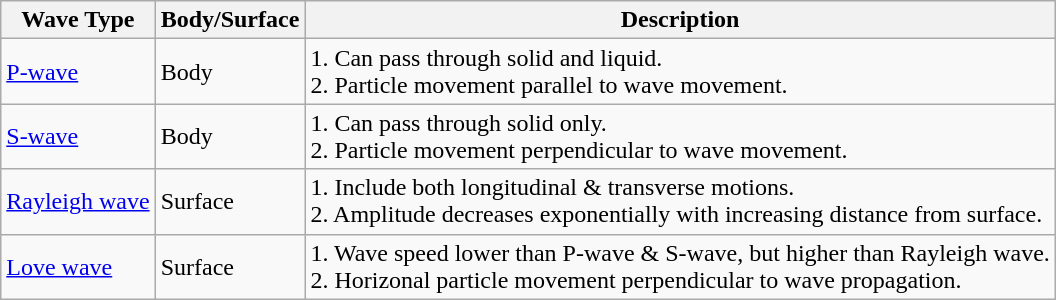<table class="wikitable">
<tr>
<th>Wave Type</th>
<th>Body/Surface</th>
<th>Description</th>
</tr>
<tr>
<td><a href='#'>P-wave</a></td>
<td>Body</td>
<td>1. Can pass through solid and liquid.<br>2. Particle movement parallel to wave movement.</td>
</tr>
<tr>
<td><a href='#'>S-wave</a></td>
<td>Body</td>
<td>1. Can pass through solid only.<br>2. Particle movement perpendicular to wave movement.</td>
</tr>
<tr>
<td><a href='#'>Rayleigh wave</a></td>
<td>Surface</td>
<td>1. Include both longitudinal & transverse motions.<br>2. Amplitude decreases exponentially with increasing distance from surface.</td>
</tr>
<tr>
<td><a href='#'>Love wave</a></td>
<td>Surface</td>
<td>1. Wave speed lower than P-wave & S-wave, but higher than Rayleigh wave.<br>2. Horizonal particle movement perpendicular to wave propagation.</td>
</tr>
</table>
